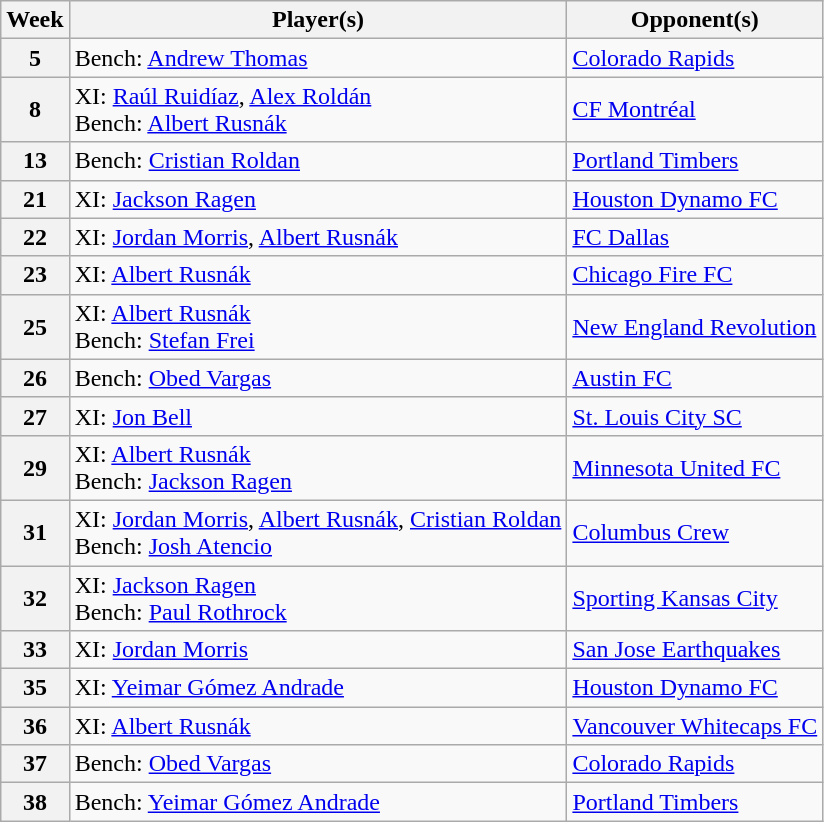<table class="wikitable plainrowheaders">
<tr>
<th scope=col>Week</th>
<th scope=col>Player(s)</th>
<th scope=col>Opponent(s)</th>
</tr>
<tr>
<th align="center">5</th>
<td>Bench: <a href='#'>Andrew Thomas</a></td>
<td><a href='#'>Colorado Rapids</a></td>
</tr>
<tr>
<th align="center">8</th>
<td>XI: <a href='#'>Raúl Ruidíaz</a>, <a href='#'>Alex Roldán</a><br>Bench: <a href='#'>Albert Rusnák</a></td>
<td><a href='#'>CF Montréal</a></td>
</tr>
<tr>
<th align="center">13</th>
<td>Bench: <a href='#'>Cristian Roldan</a></td>
<td><a href='#'>Portland Timbers</a></td>
</tr>
<tr>
<th align="center">21</th>
<td>XI: <a href='#'>Jackson Ragen</a></td>
<td><a href='#'>Houston Dynamo FC</a></td>
</tr>
<tr>
<th align="center">22</th>
<td>XI: <a href='#'>Jordan Morris</a>, <a href='#'>Albert Rusnák</a></td>
<td><a href='#'>FC Dallas</a></td>
</tr>
<tr>
<th align="center">23</th>
<td>XI: <a href='#'>Albert Rusnák</a></td>
<td><a href='#'>Chicago Fire FC</a></td>
</tr>
<tr>
<th align="center">25</th>
<td>XI: <a href='#'>Albert Rusnák</a><br>Bench: <a href='#'>Stefan Frei</a></td>
<td><a href='#'>New England Revolution</a></td>
</tr>
<tr>
<th align="center">26</th>
<td>Bench: <a href='#'>Obed Vargas</a></td>
<td><a href='#'>Austin FC</a></td>
</tr>
<tr>
<th align="center">27</th>
<td>XI: <a href='#'>Jon Bell</a></td>
<td><a href='#'>St. Louis City SC</a></td>
</tr>
<tr>
<th align="center">29</th>
<td>XI: <a href='#'>Albert Rusnák</a><br>Bench: <a href='#'>Jackson Ragen</a></td>
<td><a href='#'>Minnesota United FC</a></td>
</tr>
<tr>
<th align="center">31</th>
<td>XI: <a href='#'>Jordan Morris</a>, <a href='#'>Albert Rusnák</a>, <a href='#'>Cristian Roldan</a><br>Bench: <a href='#'>Josh Atencio</a></td>
<td><a href='#'>Columbus Crew</a></td>
</tr>
<tr>
<th align="center">32</th>
<td>XI: <a href='#'>Jackson Ragen</a><br>Bench: <a href='#'>Paul Rothrock</a></td>
<td><a href='#'>Sporting Kansas City</a></td>
</tr>
<tr>
<th align="center">33</th>
<td>XI: <a href='#'>Jordan Morris</a></td>
<td><a href='#'>San Jose Earthquakes</a></td>
</tr>
<tr>
<th align="center">35</th>
<td>XI: <a href='#'>Yeimar Gómez Andrade</a></td>
<td><a href='#'>Houston Dynamo FC</a></td>
</tr>
<tr>
<th align="center">36</th>
<td>XI: <a href='#'>Albert Rusnák</a></td>
<td><a href='#'>Vancouver Whitecaps FC</a></td>
</tr>
<tr>
<th align="center">37</th>
<td>Bench: <a href='#'>Obed Vargas</a></td>
<td><a href='#'>Colorado Rapids</a></td>
</tr>
<tr>
<th align="center">38</th>
<td>Bench: <a href='#'>Yeimar Gómez Andrade</a></td>
<td><a href='#'>Portland Timbers</a></td>
</tr>
</table>
